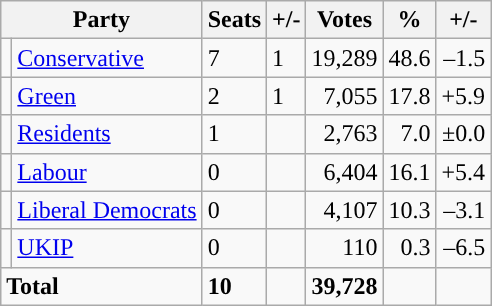<table class="wikitable sortable">
<tr>
<th colspan="2">Party</th>
<th>Seats</th>
<th>+/-</th>
<th>Votes</th>
<th>%</th>
<th>+/-</th>
</tr>
<tr>
<td style="background-color: "></td>
<td><a href='#'>Conservative</a></td>
<td>7</td>
<td> 1</td>
<td style="text-align:right;">19,289</td>
<td style="text-align:right;">48.6</td>
<td style="text-align:right;">–1.5</td>
</tr>
<tr>
<td style="background-color: "></td>
<td><a href='#'>Green</a></td>
<td>2</td>
<td> 1</td>
<td style="text-align:right;">7,055</td>
<td style="text-align:right;">17.8</td>
<td style="text-align:right;">+5.9</td>
</tr>
<tr>
<td style="background-color: "></td>
<td><a href='#'>Residents</a></td>
<td>1</td>
<td></td>
<td style="text-align:right;">2,763</td>
<td style="text-align:right;">7.0</td>
<td style="text-align:right;">±0.0</td>
</tr>
<tr>
<td style="background-color: "></td>
<td><a href='#'>Labour</a></td>
<td>0</td>
<td></td>
<td style="text-align:right;">6,404</td>
<td style="text-align:right;">16.1</td>
<td style="text-align:right;">+5.4</td>
</tr>
<tr>
<td style="background-color: "></td>
<td><a href='#'>Liberal Democrats</a></td>
<td>0</td>
<td></td>
<td style="text-align:right;">4,107</td>
<td style="text-align:right;">10.3</td>
<td style="text-align:right;">–3.1</td>
</tr>
<tr>
<td style="background-color: "></td>
<td><a href='#'>UKIP</a></td>
<td>0</td>
<td></td>
<td style="text-align:right;">110</td>
<td style="text-align:right;">0.3</td>
<td style="text-align:right;">–6.5</td>
</tr>
<tr>
<td colspan="2"><strong>Total</strong></td>
<td><strong>10</strong></td>
<td></td>
<td style="text-align:right;"><strong>39,728</strong></td>
<td style="text-align:right;"></td>
<td style="text-align:right;"></td>
</tr>
</table>
